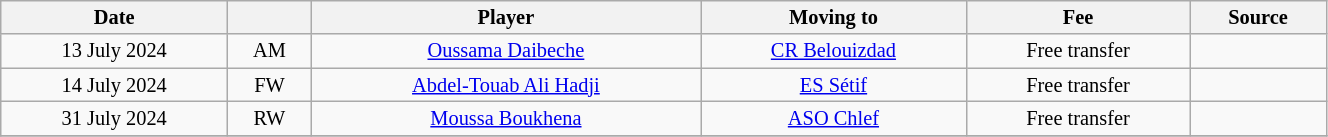<table class="wikitable sortable" style="width:70%; text-align:center; font-size:85%; text-align:centre;">
<tr>
<th>Date</th>
<th></th>
<th>Player</th>
<th>Moving to</th>
<th>Fee</th>
<th>Source</th>
</tr>
<tr>
<td>13 July 2024</td>
<td>AM</td>
<td> <a href='#'>Oussama Daibeche</a></td>
<td><a href='#'>CR Belouizdad</a></td>
<td>Free transfer</td>
<td></td>
</tr>
<tr>
<td>14 July 2024</td>
<td>FW</td>
<td> <a href='#'>Abdel-Touab Ali Hadji</a></td>
<td><a href='#'>ES Sétif</a></td>
<td>Free transfer</td>
<td></td>
</tr>
<tr>
<td>31 July 2024</td>
<td>RW</td>
<td> <a href='#'>Moussa Boukhena</a></td>
<td><a href='#'>ASO Chlef</a></td>
<td>Free transfer</td>
<td></td>
</tr>
<tr>
</tr>
</table>
